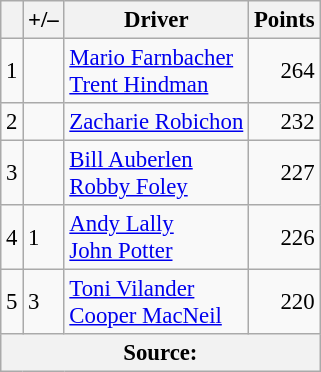<table class="wikitable" style="font-size: 95%;">
<tr>
<th scope="col"></th>
<th scope="col">+/–</th>
<th scope="col">Driver</th>
<th scope="col">Points</th>
</tr>
<tr>
<td align=center>1</td>
<td align="left"></td>
<td> <a href='#'>Mario Farnbacher</a><br> <a href='#'>Trent Hindman</a></td>
<td align=right>264</td>
</tr>
<tr>
<td align=center>2</td>
<td align="left"></td>
<td> <a href='#'>Zacharie Robichon</a></td>
<td align=right>232</td>
</tr>
<tr>
<td align=center>3</td>
<td align="left"></td>
<td> <a href='#'>Bill Auberlen</a><br> <a href='#'>Robby Foley</a></td>
<td align=right>227</td>
</tr>
<tr>
<td align=center>4</td>
<td align="left"> 1</td>
<td> <a href='#'>Andy Lally</a><br> <a href='#'>John Potter</a></td>
<td align=right>226</td>
</tr>
<tr>
<td align=center>5</td>
<td align="left"> 3</td>
<td> <a href='#'>Toni Vilander</a><br> <a href='#'>Cooper MacNeil</a></td>
<td align=right>220</td>
</tr>
<tr>
<th colspan=5>Source:</th>
</tr>
</table>
